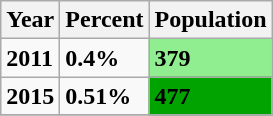<table class="wikitable">
<tr>
<th><strong>Year</strong></th>
<th><strong>Percent</strong></th>
<th><strong>Population</strong></th>
</tr>
<tr>
<td><strong>2011</strong></td>
<td><strong>0.4%</strong></td>
<td style="background: lightgreen"><strong>379</strong></td>
</tr>
<tr>
<td><strong>2015</strong></td>
<td><strong>0.51%</strong></td>
<td style="background: #00A300"><strong>477</strong></td>
</tr>
<tr>
</tr>
</table>
